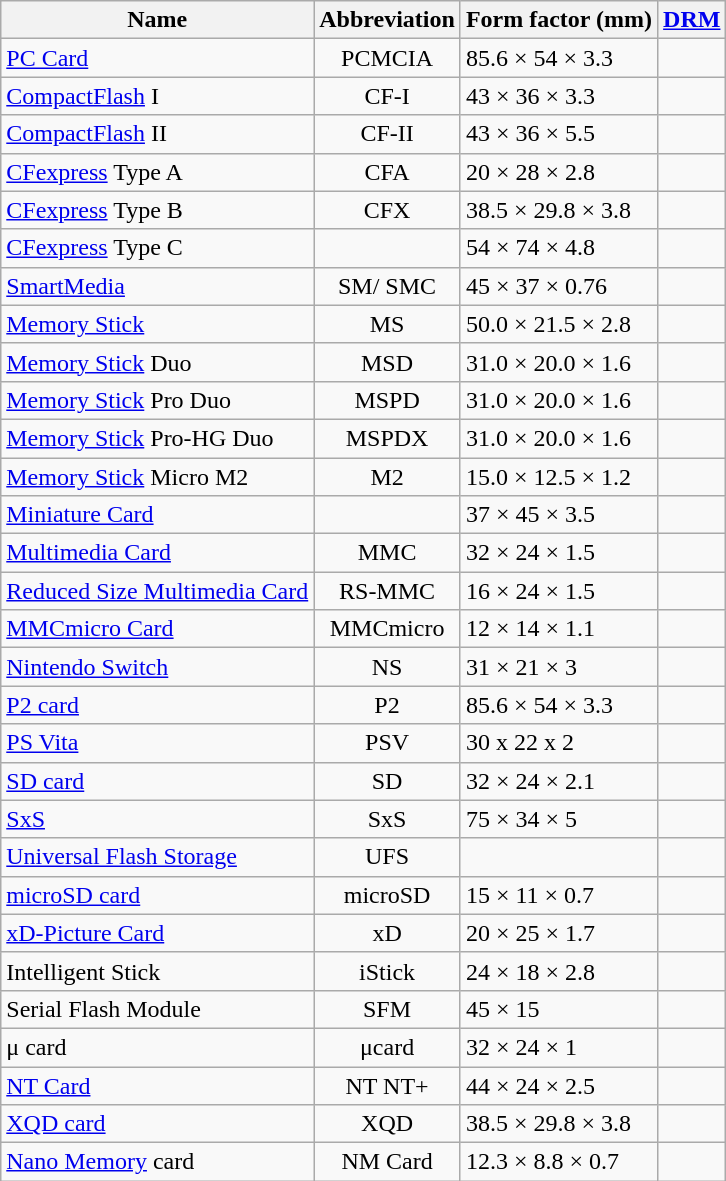<table class="wikitable sortable sticky-header">
<tr>
<th>Name</th>
<th>Abbreviation</th>
<th>Form factor (mm)</th>
<th><a href='#'>DRM</a></th>
</tr>
<tr>
<td><a href='#'>PC Card</a></td>
<td style="text-align:center;">PCMCIA</td>
<td>85.6 × 54 × 3.3</td>
<td></td>
</tr>
<tr>
<td><a href='#'>CompactFlash</a> I</td>
<td style="text-align:center;">CF-I</td>
<td>43 × 36 × 3.3</td>
<td></td>
</tr>
<tr>
<td><a href='#'>CompactFlash</a> II</td>
<td style="text-align:center;">CF-II</td>
<td>43 × 36 × 5.5</td>
<td></td>
</tr>
<tr>
<td><a href='#'>CFexpress</a> Type A</td>
<td style="text-align:center;">CFA</td>
<td>20 × 28 × 2.8</td>
<td></td>
</tr>
<tr>
<td><a href='#'>CFexpress</a> Type B</td>
<td style="text-align:center;">CFX</td>
<td>38.5 × 29.8 × 3.8</td>
<td></td>
</tr>
<tr>
<td><a href='#'>CFexpress</a> Type C</td>
<td></td>
<td>54 × 74 × 4.8</td>
<td></td>
</tr>
<tr>
<td><a href='#'>SmartMedia</a></td>
<td style="text-align:center;">SM/ SMC</td>
<td>45 × 37 × 0.76 </td>
<td></td>
</tr>
<tr>
<td><a href='#'>Memory Stick</a></td>
<td style="text-align:center;">MS</td>
<td>50.0 × 21.5 × 2.8</td>
<td></td>
</tr>
<tr>
<td><a href='#'>Memory Stick</a> Duo</td>
<td style="text-align:center;">MSD</td>
<td>31.0 × 20.0 × 1.6</td>
<td></td>
</tr>
<tr>
<td><a href='#'>Memory Stick</a> Pro Duo</td>
<td style="text-align:center;">MSPD</td>
<td>31.0 × 20.0 × 1.6</td>
<td></td>
</tr>
<tr>
<td><a href='#'>Memory Stick</a> Pro-HG Duo</td>
<td style="text-align:center;">MSPDX</td>
<td>31.0 × 20.0 × 1.6</td>
<td></td>
</tr>
<tr>
<td><a href='#'>Memory Stick</a> Micro M2</td>
<td style="text-align:center;">M2</td>
<td>15.0 × 12.5 × 1.2</td>
<td></td>
</tr>
<tr>
<td><a href='#'>Miniature Card</a></td>
<td></td>
<td>37 × 45 × 3.5</td>
<td></td>
</tr>
<tr>
<td><a href='#'>Multimedia Card</a></td>
<td style="text-align:center;">MMC</td>
<td>32 × 24 × 1.5</td>
<td></td>
</tr>
<tr>
<td><a href='#'>Reduced Size Multimedia Card</a></td>
<td style="text-align:center;">RS-MMC</td>
<td>16 × 24 × 1.5</td>
<td></td>
</tr>
<tr>
<td><a href='#'>MMCmicro Card</a></td>
<td style="text-align:center;">MMCmicro</td>
<td>12 × 14 × 1.1</td>
<td></td>
</tr>
<tr>
<td><a href='#'>Nintendo Switch</a></td>
<td style="text-align:center;">NS</td>
<td>31 × 21 × 3</td>
<td></td>
</tr>
<tr>
<td><a href='#'>P2 card</a></td>
<td style="text-align:center;">P2</td>
<td>85.6 × 54 × 3.3</td>
<td></td>
</tr>
<tr>
<td><a href='#'>PS Vita</a></td>
<td style="text-align:center;">PSV</td>
<td>30 x 22 x 2</td>
<td></td>
</tr>
<tr>
<td><a href='#'>SD card</a></td>
<td style="text-align:center;">SD</td>
<td>32 × 24 × 2.1</td>
<td></td>
</tr>
<tr>
<td><a href='#'>SxS</a></td>
<td style="text-align:center;">SxS</td>
<td>75 × 34 × 5</td>
<td></td>
</tr>
<tr>
<td><a href='#'>Universal Flash Storage</a></td>
<td style="text-align:center;">UFS</td>
<td></td>
<td></td>
</tr>
<tr>
<td><a href='#'>microSD card</a></td>
<td style="text-align:center;">microSD</td>
<td>15 × 11 × 0.7</td>
<td></td>
</tr>
<tr>
<td><a href='#'>xD-Picture Card</a></td>
<td style="text-align:center;">xD</td>
<td>20 × 25 × 1.7</td>
<td></td>
</tr>
<tr>
<td>Intelligent Stick</td>
<td style="text-align:center;">iStick</td>
<td>24 × 18 × 2.8</td>
<td></td>
</tr>
<tr>
<td>Serial Flash Module</td>
<td style="text-align:center;">SFM</td>
<td>45 × 15</td>
<td></td>
</tr>
<tr>
<td>μ card</td>
<td style="text-align:center;">μcard</td>
<td>32 × 24 × 1</td>
<td></td>
</tr>
<tr>
<td><a href='#'>NT Card</a></td>
<td style="text-align:center;">NT NT+</td>
<td>44 × 24 × 2.5</td>
<td></td>
</tr>
<tr>
<td><a href='#'>XQD card</a></td>
<td style="text-align:center;">XQD</td>
<td>38.5 × 29.8 × 3.8</td>
<td></td>
</tr>
<tr>
<td><a href='#'>Nano Memory</a> card</td>
<td style="text-align:center;">NM Card</td>
<td>12.3 × 8.8 × 0.7</td>
<td></td>
</tr>
</table>
